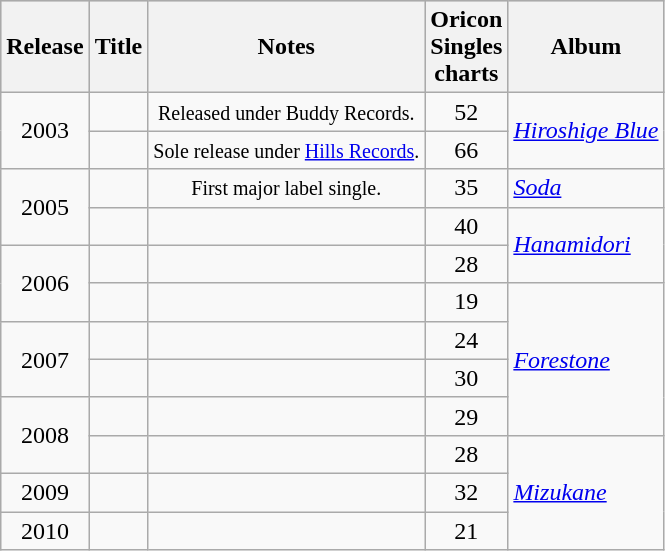<table class="wikitable" style="text-align:center">
<tr bgcolor="#CCCCCC">
<th rowspan="1">Release</th>
<th rowspan="1">Title</th>
<th rowspan="1">Notes</th>
<th colspan="1">Oricon<br>Singles<br>charts</th>
<th rowspan="1">Album</th>
</tr>
<tr>
<td rowspan="2">2003</td>
<td align="left"></td>
<td rowspan="1"><small>Released under Buddy Records.</small></td>
<td>52</td>
<td align="left" rowspan="2"><em><a href='#'>Hiroshige Blue</a></em></td>
</tr>
<tr>
<td align="left"></td>
<td rowspan="1"><small>Sole release under <a href='#'>Hills Records</a>.</small></td>
<td>66</td>
</tr>
<tr>
<td rowspan="2">2005</td>
<td align="left"></td>
<td rowspan="1"><small>First major label single.</small></td>
<td>35</td>
<td align="left" rowspan="1"><em><a href='#'>Soda</a></em></td>
</tr>
<tr>
<td align="left"></td>
<td rowspan="1"></td>
<td>40</td>
<td align="left" rowspan="2"><em><a href='#'>Hanamidori</a></em></td>
</tr>
<tr>
<td rowspan="2">2006</td>
<td align="left"></td>
<td rowspan="1"></td>
<td>28</td>
</tr>
<tr>
<td align="left"></td>
<td rowspan="1"></td>
<td>19</td>
<td align="left" rowspan="4"><em><a href='#'>Forestone</a></em></td>
</tr>
<tr>
<td rowspan="2">2007</td>
<td align="left"></td>
<td rowspan="1"></td>
<td>24</td>
</tr>
<tr>
<td align="left"></td>
<td rowspan="1"></td>
<td>30</td>
</tr>
<tr>
<td rowspan="2">2008</td>
<td align="left"></td>
<td rowspan="1"></td>
<td>29</td>
</tr>
<tr>
<td align="left"></td>
<td rowspan="1"></td>
<td>28</td>
<td align="left" rowspan="3"><em><a href='#'>Mizukane</a></em></td>
</tr>
<tr>
<td rowspan="1">2009</td>
<td align="left"></td>
<td rowspan="1"></td>
<td>32</td>
</tr>
<tr>
<td rowspan="1">2010</td>
<td align="left"></td>
<td rowspan="1"></td>
<td>21</td>
</tr>
</table>
